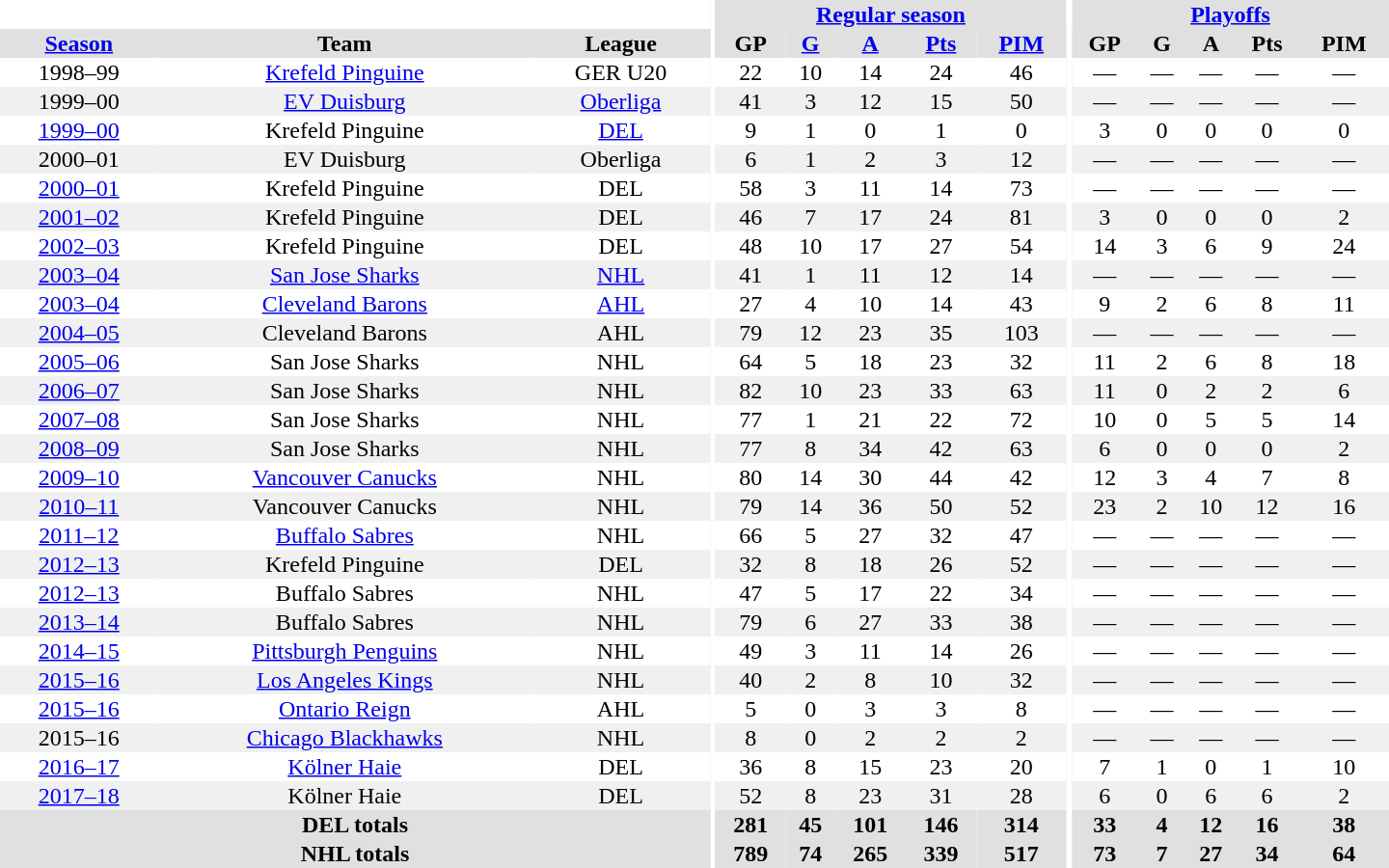<table border="0" cellpadding="1" cellspacing="0" style="text-align:center; width:60em;">
<tr bgcolor="#e0e0e0">
<th colspan="3" bgcolor="#ffffff"></th>
<th rowspan="99" bgcolor="#ffffff"></th>
<th colspan="5"><a href='#'>Regular season</a></th>
<th rowspan="99" bgcolor="#ffffff"></th>
<th colspan="5"><a href='#'>Playoffs</a></th>
</tr>
<tr bgcolor="#e0e0e0">
<th><a href='#'>Season</a></th>
<th>Team</th>
<th>League</th>
<th>GP</th>
<th><a href='#'>G</a></th>
<th><a href='#'>A</a></th>
<th><a href='#'>Pts</a></th>
<th><a href='#'>PIM</a></th>
<th>GP</th>
<th>G</th>
<th>A</th>
<th>Pts</th>
<th>PIM</th>
</tr>
<tr>
<td>1998–99</td>
<td><a href='#'>Krefeld Pinguine</a></td>
<td>GER U20</td>
<td>22</td>
<td>10</td>
<td>14</td>
<td>24</td>
<td>46</td>
<td>—</td>
<td>—</td>
<td>—</td>
<td>—</td>
<td>—</td>
</tr>
<tr bgcolor="#f0f0f0">
<td>1999–00</td>
<td><a href='#'>EV Duisburg</a></td>
<td><a href='#'>Oberliga</a></td>
<td>41</td>
<td>3</td>
<td>12</td>
<td>15</td>
<td>50</td>
<td>—</td>
<td>—</td>
<td>—</td>
<td>—</td>
<td>—</td>
</tr>
<tr>
<td><a href='#'>1999–00</a></td>
<td>Krefeld Pinguine</td>
<td><a href='#'>DEL</a></td>
<td>9</td>
<td>1</td>
<td>0</td>
<td>1</td>
<td>0</td>
<td>3</td>
<td>0</td>
<td>0</td>
<td>0</td>
<td>0</td>
</tr>
<tr bgcolor="#f0f0f0">
<td>2000–01</td>
<td>EV Duisburg</td>
<td>Oberliga</td>
<td>6</td>
<td>1</td>
<td>2</td>
<td>3</td>
<td>12</td>
<td>—</td>
<td>—</td>
<td>—</td>
<td>—</td>
<td>—</td>
</tr>
<tr>
<td><a href='#'>2000–01</a></td>
<td>Krefeld Pinguine</td>
<td>DEL</td>
<td>58</td>
<td>3</td>
<td>11</td>
<td>14</td>
<td>73</td>
<td>—</td>
<td>—</td>
<td>—</td>
<td>—</td>
<td>—</td>
</tr>
<tr bgcolor="#f0f0f0">
<td><a href='#'>2001–02</a></td>
<td>Krefeld Pinguine</td>
<td>DEL</td>
<td>46</td>
<td>7</td>
<td>17</td>
<td>24</td>
<td>81</td>
<td>3</td>
<td>0</td>
<td>0</td>
<td>0</td>
<td>2</td>
</tr>
<tr>
<td><a href='#'>2002–03</a></td>
<td>Krefeld Pinguine</td>
<td>DEL</td>
<td>48</td>
<td>10</td>
<td>17</td>
<td>27</td>
<td>54</td>
<td>14</td>
<td>3</td>
<td>6</td>
<td>9</td>
<td>24</td>
</tr>
<tr bgcolor="#f0f0f0">
<td><a href='#'>2003–04</a></td>
<td><a href='#'>San Jose Sharks</a></td>
<td><a href='#'>NHL</a></td>
<td>41</td>
<td>1</td>
<td>11</td>
<td>12</td>
<td>14</td>
<td>—</td>
<td>—</td>
<td>—</td>
<td>—</td>
<td>—</td>
</tr>
<tr>
<td><a href='#'>2003–04</a></td>
<td><a href='#'>Cleveland Barons</a></td>
<td><a href='#'>AHL</a></td>
<td>27</td>
<td>4</td>
<td>10</td>
<td>14</td>
<td>43</td>
<td>9</td>
<td>2</td>
<td>6</td>
<td>8</td>
<td>11</td>
</tr>
<tr bgcolor="#f0f0f0">
<td><a href='#'>2004–05</a></td>
<td>Cleveland Barons</td>
<td>AHL</td>
<td>79</td>
<td>12</td>
<td>23</td>
<td>35</td>
<td>103</td>
<td>—</td>
<td>—</td>
<td>—</td>
<td>—</td>
<td>—</td>
</tr>
<tr>
<td><a href='#'>2005–06</a></td>
<td>San Jose Sharks</td>
<td>NHL</td>
<td>64</td>
<td>5</td>
<td>18</td>
<td>23</td>
<td>32</td>
<td>11</td>
<td>2</td>
<td>6</td>
<td>8</td>
<td>18</td>
</tr>
<tr bgcolor="#f0f0f0">
<td><a href='#'>2006–07</a></td>
<td>San Jose Sharks</td>
<td>NHL</td>
<td>82</td>
<td>10</td>
<td>23</td>
<td>33</td>
<td>63</td>
<td>11</td>
<td>0</td>
<td>2</td>
<td>2</td>
<td>6</td>
</tr>
<tr>
<td><a href='#'>2007–08</a></td>
<td>San Jose Sharks</td>
<td>NHL</td>
<td>77</td>
<td>1</td>
<td>21</td>
<td>22</td>
<td>72</td>
<td>10</td>
<td>0</td>
<td>5</td>
<td>5</td>
<td>14</td>
</tr>
<tr bgcolor="#f0f0f0">
<td><a href='#'>2008–09</a></td>
<td>San Jose Sharks</td>
<td>NHL</td>
<td>77</td>
<td>8</td>
<td>34</td>
<td>42</td>
<td>63</td>
<td>6</td>
<td>0</td>
<td>0</td>
<td>0</td>
<td>2</td>
</tr>
<tr>
<td><a href='#'>2009–10</a></td>
<td><a href='#'>Vancouver Canucks</a></td>
<td>NHL</td>
<td>80</td>
<td>14</td>
<td>30</td>
<td>44</td>
<td>42</td>
<td>12</td>
<td>3</td>
<td>4</td>
<td>7</td>
<td>8</td>
</tr>
<tr bgcolor="#f0f0f0">
<td><a href='#'>2010–11</a></td>
<td>Vancouver Canucks</td>
<td>NHL</td>
<td>79</td>
<td>14</td>
<td>36</td>
<td>50</td>
<td>52</td>
<td>23</td>
<td>2</td>
<td>10</td>
<td>12</td>
<td>16</td>
</tr>
<tr>
<td><a href='#'>2011–12</a></td>
<td><a href='#'>Buffalo Sabres</a></td>
<td>NHL</td>
<td>66</td>
<td>5</td>
<td>27</td>
<td>32</td>
<td>47</td>
<td>—</td>
<td>—</td>
<td>—</td>
<td>—</td>
<td>—</td>
</tr>
<tr bgcolor="#f0f0f0">
<td><a href='#'>2012–13</a></td>
<td>Krefeld Pinguine</td>
<td>DEL</td>
<td>32</td>
<td>8</td>
<td>18</td>
<td>26</td>
<td>52</td>
<td>—</td>
<td>—</td>
<td>—</td>
<td>—</td>
<td>—</td>
</tr>
<tr>
<td><a href='#'>2012–13</a></td>
<td>Buffalo Sabres</td>
<td>NHL</td>
<td>47</td>
<td>5</td>
<td>17</td>
<td>22</td>
<td>34</td>
<td>—</td>
<td>—</td>
<td>—</td>
<td>—</td>
<td>—</td>
</tr>
<tr bgcolor="#f0f0f0">
<td><a href='#'>2013–14</a></td>
<td>Buffalo Sabres</td>
<td>NHL</td>
<td>79</td>
<td>6</td>
<td>27</td>
<td>33</td>
<td>38</td>
<td>—</td>
<td>—</td>
<td>—</td>
<td>—</td>
<td>—</td>
</tr>
<tr>
<td><a href='#'>2014–15</a></td>
<td><a href='#'>Pittsburgh Penguins</a></td>
<td>NHL</td>
<td>49</td>
<td>3</td>
<td>11</td>
<td>14</td>
<td>26</td>
<td>—</td>
<td>—</td>
<td>—</td>
<td>—</td>
<td>—</td>
</tr>
<tr bgcolor="#f0f0f0">
<td><a href='#'>2015–16</a></td>
<td><a href='#'>Los Angeles Kings</a></td>
<td>NHL</td>
<td>40</td>
<td>2</td>
<td>8</td>
<td>10</td>
<td>32</td>
<td>—</td>
<td>—</td>
<td>—</td>
<td>—</td>
<td>—</td>
</tr>
<tr>
<td><a href='#'>2015–16</a></td>
<td><a href='#'>Ontario Reign</a></td>
<td>AHL</td>
<td>5</td>
<td>0</td>
<td>3</td>
<td>3</td>
<td>8</td>
<td>—</td>
<td>—</td>
<td>—</td>
<td>—</td>
<td>—</td>
</tr>
<tr bgcolor="#f0f0f0">
<td>2015–16</td>
<td><a href='#'>Chicago Blackhawks</a></td>
<td>NHL</td>
<td>8</td>
<td>0</td>
<td>2</td>
<td>2</td>
<td>2</td>
<td>—</td>
<td>—</td>
<td>—</td>
<td>—</td>
<td>—</td>
</tr>
<tr>
<td><a href='#'>2016–17</a></td>
<td><a href='#'>Kölner Haie</a></td>
<td>DEL</td>
<td>36</td>
<td>8</td>
<td>15</td>
<td>23</td>
<td>20</td>
<td>7</td>
<td>1</td>
<td>0</td>
<td>1</td>
<td>10</td>
</tr>
<tr bgcolor="#f0f0f0">
<td><a href='#'>2017–18</a></td>
<td>Kölner Haie</td>
<td>DEL</td>
<td>52</td>
<td>8</td>
<td>23</td>
<td>31</td>
<td>28</td>
<td>6</td>
<td>0</td>
<td>6</td>
<td>6</td>
<td>2</td>
</tr>
<tr bgcolor="#e0e0e0">
<th colspan="3">DEL totals</th>
<th>281</th>
<th>45</th>
<th>101</th>
<th>146</th>
<th>314</th>
<th>33</th>
<th>4</th>
<th>12</th>
<th>16</th>
<th>38</th>
</tr>
<tr bgcolor="#e0e0e0">
<th colspan="3">NHL totals</th>
<th>789</th>
<th>74</th>
<th>265</th>
<th>339</th>
<th>517</th>
<th>73</th>
<th>7</th>
<th>27</th>
<th>34</th>
<th>64</th>
</tr>
</table>
